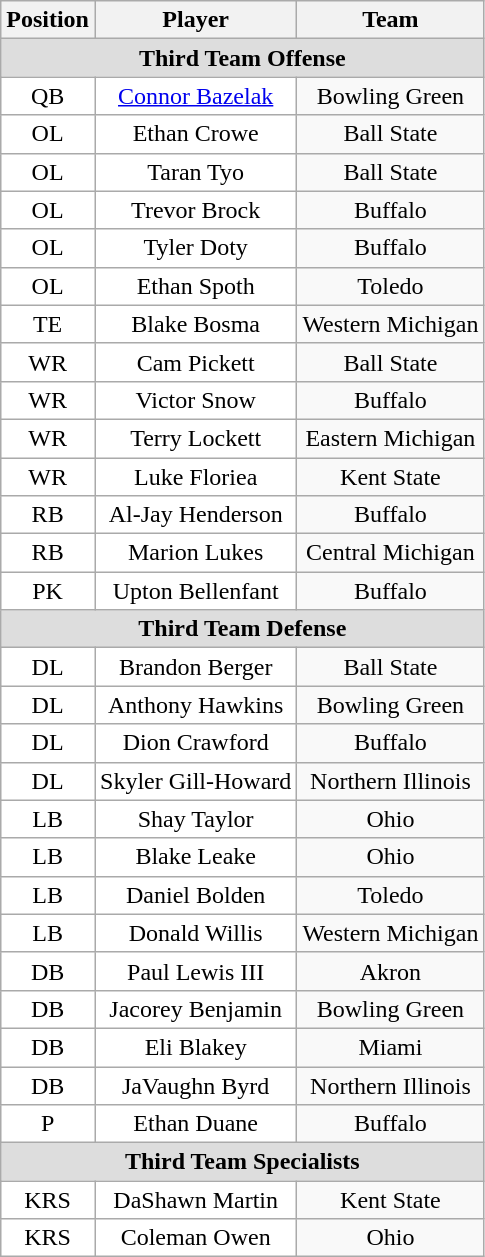<table class="wikitable" border="0">
<tr>
<th>Position</th>
<th>Player</th>
<th>Team</th>
</tr>
<tr>
<td colspan="3" style="text-align:center; background:#ddd;"><strong>Third Team Offense </strong></td>
</tr>
<tr style="text-align:center;">
<td style="background:white">QB</td>
<td style="background:white"><a href='#'>Connor Bazelak</a></td>
<td style=>Bowling Green</td>
</tr>
<tr style="text-align:center;">
<td style="background:white">OL</td>
<td style="background:white">Ethan Crowe</td>
<td style=>Ball State</td>
</tr>
<tr style="text-align:center;">
<td style="background:white">OL</td>
<td style="background:white">Taran Tyo</td>
<td style=>Ball State</td>
</tr>
<tr style="text-align:center;">
<td style="background:white">OL</td>
<td style="background:white">Trevor Brock</td>
<td style=>Buffalo</td>
</tr>
<tr style="text-align:center;">
<td style="background:white">OL</td>
<td style="background:white">Tyler Doty</td>
<td style=>Buffalo</td>
</tr>
<tr style="text-align:center;">
<td style="background:white">OL</td>
<td style="background:white">Ethan Spoth</td>
<td style=>Toledo</td>
</tr>
<tr style="text-align:center;">
<td style="background:white">TE</td>
<td style="background:white">Blake Bosma</td>
<td style=>Western Michigan</td>
</tr>
<tr style="text-align:center;">
<td style="background:white">WR</td>
<td style="background:white">Cam Pickett</td>
<td style=>Ball State</td>
</tr>
<tr style="text-align:center;">
<td style="background:white">WR</td>
<td style="background:white">Victor Snow</td>
<td style=>Buffalo</td>
</tr>
<tr style="text-align:center;">
<td style="background:white">WR</td>
<td style="background:white">Terry Lockett</td>
<td style=>Eastern Michigan</td>
</tr>
<tr style="text-align:center;">
<td style="background:white">WR</td>
<td style="background:white">Luke Floriea</td>
<td style=>Kent State</td>
</tr>
<tr style="text-align:center;">
<td style="background:white">RB</td>
<td style="background:white">Al-Jay Henderson</td>
<td style=>Buffalo</td>
</tr>
<tr style="text-align:center;">
<td style="background:white">RB</td>
<td style="background:white">Marion Lukes</td>
<td style=>Central Michigan</td>
</tr>
<tr style="text-align:center;">
<td style="background:white">PK</td>
<td style="background:white">Upton Bellenfant</td>
<td style=>Buffalo</td>
</tr>
<tr>
<td colspan="3" style="text-align:center; background:#ddd;"><strong>Third Team Defense</strong></td>
</tr>
<tr style="text-align:center;">
<td style="background:white">DL</td>
<td style="background:white">Brandon Berger</td>
<td style=>Ball State</td>
</tr>
<tr style="text-align:center;">
<td style="background:white">DL</td>
<td style="background:white">Anthony Hawkins</td>
<td style=>Bowling Green</td>
</tr>
<tr style="text-align:center;">
<td style="background:white">DL</td>
<td style="background:white">Dion Crawford</td>
<td style=>Buffalo</td>
</tr>
<tr style="text-align:center;">
<td style="background:white">DL</td>
<td style="background:white">Skyler Gill-Howard</td>
<td style=>Northern Illinois</td>
</tr>
<tr style="text-align:center;">
<td style="background:white">LB</td>
<td style="background:white">Shay Taylor</td>
<td style=>Ohio</td>
</tr>
<tr style="text-align:center;">
<td style="background:white">LB</td>
<td style="background:white">Blake Leake</td>
<td style=>Ohio</td>
</tr>
<tr style="text-align:center;">
<td style="background:white">LB</td>
<td style="background:white">Daniel Bolden</td>
<td style=>Toledo</td>
</tr>
<tr style="text-align:center;">
<td style="background:white">LB</td>
<td style="background:white">Donald Willis</td>
<td style=>Western Michigan</td>
</tr>
<tr style="text-align:center;">
<td style="background:white">DB</td>
<td style="background:white">Paul Lewis III</td>
<td style=>Akron</td>
</tr>
<tr style="text-align:center;">
<td style="background:white">DB</td>
<td style="background:white">Jacorey Benjamin</td>
<td style=>Bowling Green</td>
</tr>
<tr style="text-align:center;">
<td style="background:white">DB</td>
<td style="background:white">Eli Blakey</td>
<td style=>Miami</td>
</tr>
<tr style="text-align:center;">
<td style="background:white">DB</td>
<td style="background:white">JaVaughn Byrd</td>
<td style=>Northern Illinois</td>
</tr>
<tr style="text-align:center;">
<td style="background:white">P</td>
<td style="background:white">Ethan Duane</td>
<td style=>Buffalo</td>
</tr>
<tr>
<td colspan="3" style="text-align:center; background:#ddd;"><strong>Third Team Specialists</strong></td>
</tr>
<tr style="text-align:center;">
<td style="background:white">KRS</td>
<td style="background:white">DaShawn Martin</td>
<td style=>Kent State</td>
</tr>
<tr style="text-align:center;">
<td style="background:white">KRS</td>
<td style="background:white">Coleman Owen</td>
<td style=>Ohio</td>
</tr>
</table>
